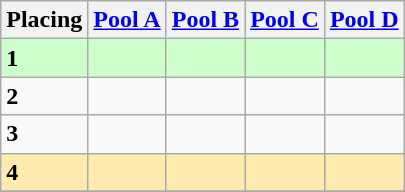<table class=wikitable style="border:1px solid #AAAAAA;">
<tr>
<th>Placing</th>
<th><a href='#'>Pool A</a></th>
<th><a href='#'>Pool B</a></th>
<th><a href='#'>Pool C</a></th>
<th><a href='#'>Pool D</a></th>
</tr>
<tr style="background: #ccffcc;">
<td><strong>1</strong></td>
<td></td>
<td></td>
<td></td>
<td></td>
</tr>
<tr>
<td><strong>2</strong></td>
<td></td>
<td></td>
<td></td>
<td></td>
</tr>
<tr>
<td><strong>3</strong></td>
<td></td>
<td></td>
<td></td>
<td></td>
</tr>
<tr style="background: #ffebad;">
<td><strong>4</strong></td>
<td></td>
<td></td>
<td></td>
<td></td>
</tr>
<tr>
</tr>
</table>
